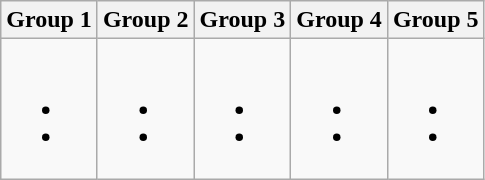<table class="wikitable" border="1">
<tr>
<th>Group 1</th>
<th>Group 2</th>
<th>Group 3</th>
<th>Group 4</th>
<th>Group 5</th>
</tr>
<tr>
<td><br><ul><li></li><li></li></ul></td>
<td><br><ul><li></li><li></li></ul></td>
<td><br><ul><li></li><li></li></ul></td>
<td><br><ul><li></li><li></li></ul></td>
<td><br><ul><li></li><li></li></ul></td>
</tr>
</table>
